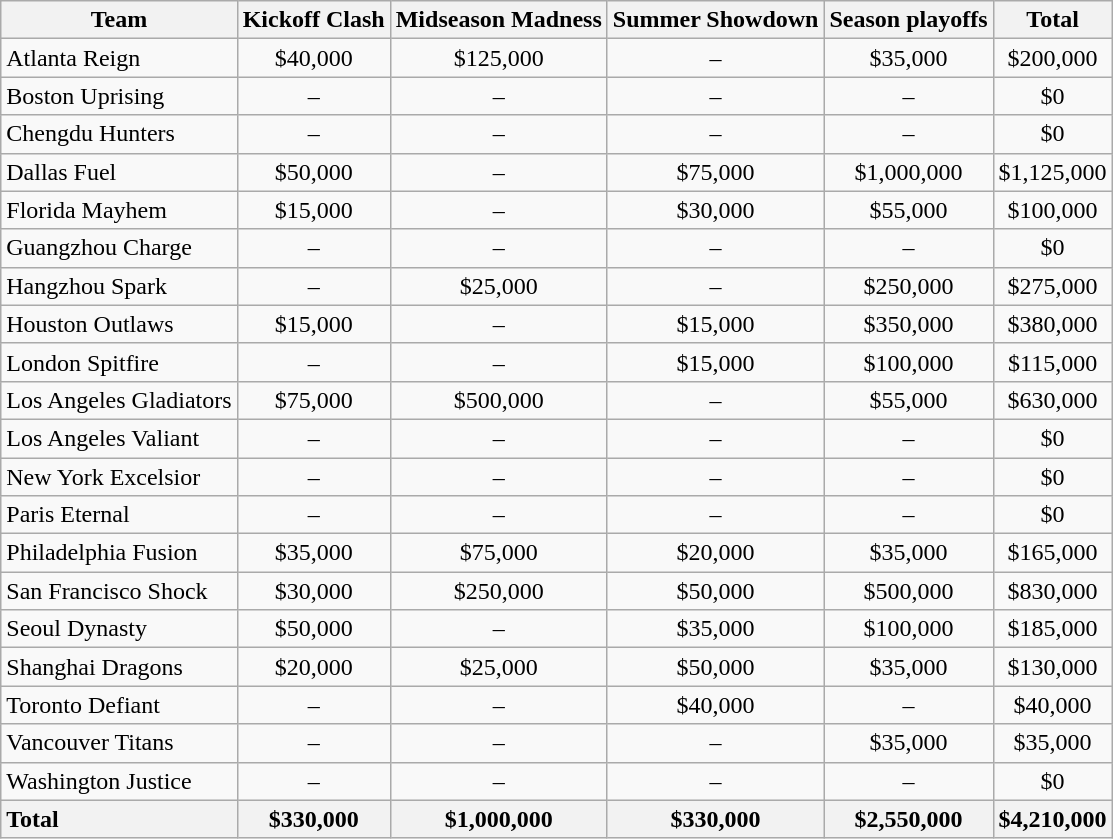<table class="wikitable sortable" style="text-align:center;">
<tr>
<th>Team</th>
<th data-sort-type=currency>Kickoff Clash</th>
<th data-sort-type=currency>Midseason Madness</th>
<th data-sort-type=currency>Summer Showdown</th>
<th data-sort-type=currency>Season playoffs</th>
<th data-sort-type=currency>Total</th>
</tr>
<tr>
<td align=left>Atlanta Reign</td>
<td>$40,000</td>
<td>$125,000</td>
<td>–</td>
<td>$35,000</td>
<td>$200,000</td>
</tr>
<tr>
<td align=left>Boston Uprising</td>
<td>–</td>
<td>–</td>
<td>–</td>
<td>–</td>
<td>$0</td>
</tr>
<tr>
<td align=left>Chengdu Hunters</td>
<td>–</td>
<td>–</td>
<td>–</td>
<td>–</td>
<td>$0</td>
</tr>
<tr>
<td align=left>Dallas Fuel</td>
<td>$50,000</td>
<td>–</td>
<td>$75,000</td>
<td>$1,000,000</td>
<td>$1,125,000</td>
</tr>
<tr>
<td align=left>Florida Mayhem</td>
<td>$15,000</td>
<td>–</td>
<td>$30,000</td>
<td>$55,000</td>
<td>$100,000</td>
</tr>
<tr>
<td align=left>Guangzhou Charge</td>
<td>–</td>
<td>–</td>
<td>–</td>
<td>–</td>
<td>$0</td>
</tr>
<tr>
<td align=left>Hangzhou Spark</td>
<td>–</td>
<td>$25,000</td>
<td>–</td>
<td>$250,000</td>
<td>$275,000</td>
</tr>
<tr>
<td align=left>Houston Outlaws</td>
<td>$15,000</td>
<td>–</td>
<td>$15,000</td>
<td>$350,000</td>
<td>$380,000</td>
</tr>
<tr>
<td align=left>London Spitfire</td>
<td>–</td>
<td>–</td>
<td>$15,000</td>
<td>$100,000</td>
<td>$115,000</td>
</tr>
<tr>
<td align=left>Los Angeles Gladiators</td>
<td>$75,000</td>
<td>$500,000</td>
<td>–</td>
<td>$55,000</td>
<td>$630,000</td>
</tr>
<tr>
<td align=left>Los Angeles Valiant</td>
<td>–</td>
<td>–</td>
<td>–</td>
<td>–</td>
<td>$0</td>
</tr>
<tr>
<td align=left>New York Excelsior</td>
<td>–</td>
<td>–</td>
<td>–</td>
<td>–</td>
<td>$0</td>
</tr>
<tr>
<td align=left>Paris Eternal</td>
<td>–</td>
<td>–</td>
<td>–</td>
<td>–</td>
<td>$0</td>
</tr>
<tr>
<td align=left>Philadelphia Fusion</td>
<td>$35,000</td>
<td>$75,000</td>
<td>$20,000</td>
<td>$35,000</td>
<td>$165,000</td>
</tr>
<tr>
<td align=left>San Francisco Shock</td>
<td>$30,000</td>
<td>$250,000</td>
<td>$50,000</td>
<td>$500,000</td>
<td>$830,000</td>
</tr>
<tr>
<td align=left>Seoul Dynasty</td>
<td>$50,000</td>
<td>–</td>
<td>$35,000</td>
<td>$100,000</td>
<td>$185,000</td>
</tr>
<tr>
<td align=left>Shanghai Dragons</td>
<td>$20,000</td>
<td>$25,000</td>
<td>$50,000</td>
<td>$35,000</td>
<td>$130,000</td>
</tr>
<tr>
<td align=left>Toronto Defiant</td>
<td>–</td>
<td>–</td>
<td>$40,000</td>
<td>–</td>
<td>$40,000</td>
</tr>
<tr>
<td align=left>Vancouver Titans</td>
<td>–</td>
<td>–</td>
<td>–</td>
<td>$35,000</td>
<td>$35,000</td>
</tr>
<tr>
<td align=left>Washington Justice</td>
<td>–</td>
<td>–</td>
<td>–</td>
<td>–</td>
<td>$0</td>
</tr>
<tr class="sortbottom">
<th style="text-align:left;">Total</th>
<th>$330,000</th>
<th>$1,000,000</th>
<th>$330,000</th>
<th>$2,550,000</th>
<th>$4,210,000</th>
</tr>
</table>
